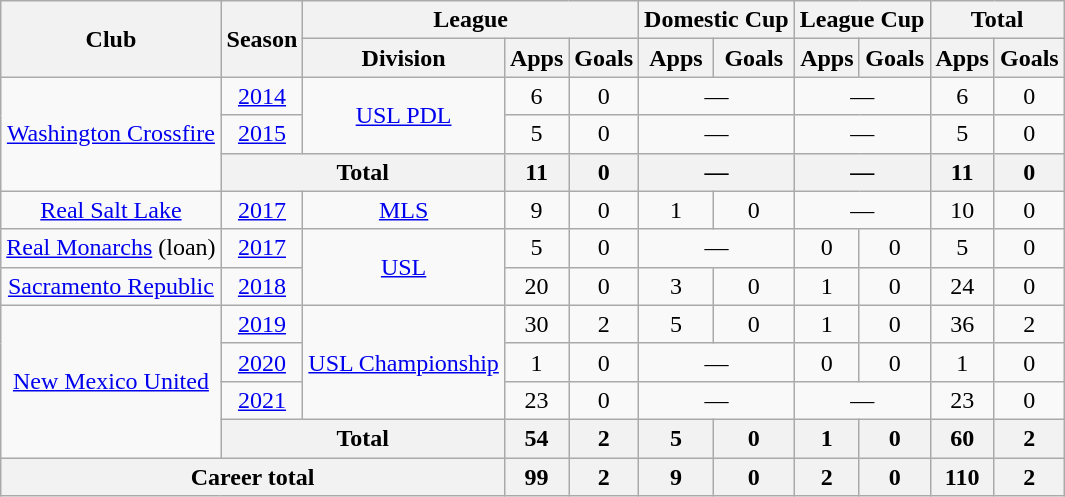<table class="wikitable" style="text-align: center;">
<tr>
<th rowspan="2">Club</th>
<th rowspan="2">Season</th>
<th colspan="3">League</th>
<th colspan="2">Domestic Cup</th>
<th colspan="2">League Cup</th>
<th colspan="2">Total</th>
</tr>
<tr>
<th>Division</th>
<th>Apps</th>
<th>Goals</th>
<th>Apps</th>
<th>Goals</th>
<th>Apps</th>
<th>Goals</th>
<th>Apps</th>
<th>Goals</th>
</tr>
<tr>
<td rowspan="3"><a href='#'>Washington Crossfire</a></td>
<td><a href='#'>2014</a></td>
<td rowspan="2"><a href='#'>USL PDL</a></td>
<td>6</td>
<td>0</td>
<td colspan="2">—</td>
<td colspan="2">—</td>
<td>6</td>
<td>0</td>
</tr>
<tr>
<td><a href='#'>2015</a></td>
<td>5</td>
<td>0</td>
<td colspan="2">—</td>
<td colspan="2">—</td>
<td>5</td>
<td>0</td>
</tr>
<tr>
<th colspan="2">Total</th>
<th>11</th>
<th>0</th>
<th colspan="2">—</th>
<th colspan="2">—</th>
<th>11</th>
<th>0</th>
</tr>
<tr>
<td><a href='#'>Real Salt Lake</a></td>
<td><a href='#'>2017</a></td>
<td><a href='#'>MLS</a></td>
<td>9</td>
<td>0</td>
<td>1</td>
<td>0</td>
<td colspan="2">—</td>
<td>10</td>
<td>0</td>
</tr>
<tr>
<td><a href='#'>Real Monarchs</a> (loan)</td>
<td><a href='#'>2017</a></td>
<td rowspan="2"><a href='#'>USL</a></td>
<td>5</td>
<td>0</td>
<td colspan="2">—</td>
<td>0</td>
<td>0</td>
<td>5</td>
<td>0</td>
</tr>
<tr>
<td><a href='#'>Sacramento Republic</a></td>
<td><a href='#'>2018</a></td>
<td>20</td>
<td>0</td>
<td>3</td>
<td>0</td>
<td>1</td>
<td>0</td>
<td>24</td>
<td>0</td>
</tr>
<tr>
<td rowspan="4"><a href='#'>New Mexico United</a></td>
<td><a href='#'>2019</a></td>
<td rowspan="3"><a href='#'>USL Championship</a></td>
<td>30</td>
<td>2</td>
<td>5</td>
<td>0</td>
<td>1</td>
<td>0</td>
<td>36</td>
<td>2</td>
</tr>
<tr>
<td><a href='#'>2020</a></td>
<td>1</td>
<td>0</td>
<td colspan="2">—</td>
<td>0</td>
<td>0</td>
<td>1</td>
<td>0</td>
</tr>
<tr>
<td><a href='#'>2021</a></td>
<td>23</td>
<td>0</td>
<td colspan="2">—</td>
<td colspan="2">—</td>
<td>23</td>
<td>0</td>
</tr>
<tr>
<th colspan="2">Total</th>
<th>54</th>
<th>2</th>
<th>5</th>
<th>0</th>
<th>1</th>
<th>0</th>
<th>60</th>
<th>2</th>
</tr>
<tr>
<th colspan="3">Career total</th>
<th>99</th>
<th>2</th>
<th>9</th>
<th>0</th>
<th>2</th>
<th>0</th>
<th>110</th>
<th>2</th>
</tr>
</table>
